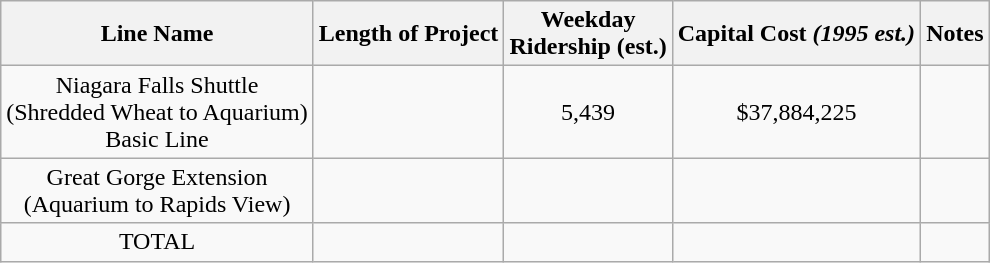<table class="wikitable sortable">
<tr>
<th>Line Name</th>
<th>Length of Project</th>
<th>Weekday<br>Ridership (est.)</th>
<th>Capital Cost <em>(1995 est.)</em></th>
<th>Notes</th>
</tr>
<tr align="center">
<td>Niagara Falls Shuttle<br>(Shredded Wheat to Aquarium)<br>Basic Line</td>
<td></td>
<td>5,439</td>
<td>$37,884,225</td>
<td></td>
</tr>
<tr align="center">
<td>Great Gorge Extension<br>(Aquarium to Rapids View)</td>
<td></td>
<td></td>
<td></td>
<td></td>
</tr>
<tr align="center">
<td>TOTAL</td>
<td></td>
<td></td>
<td></td>
<td></td>
</tr>
</table>
